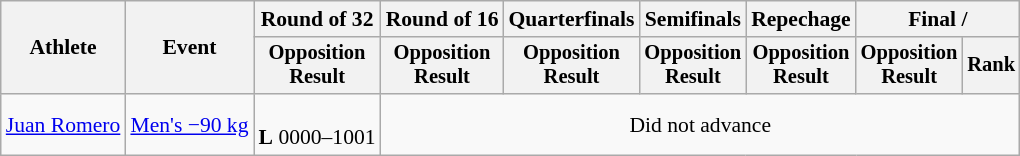<table class="wikitable" style="font-size:90%">
<tr>
<th rowspan="2">Athlete</th>
<th rowspan="2">Event</th>
<th>Round of 32</th>
<th>Round of 16</th>
<th>Quarterfinals</th>
<th>Semifinals</th>
<th>Repechage</th>
<th colspan=2>Final / </th>
</tr>
<tr style="font-size:95%">
<th>Opposition<br>Result</th>
<th>Opposition<br>Result</th>
<th>Opposition<br>Result</th>
<th>Opposition<br>Result</th>
<th>Opposition<br>Result</th>
<th>Opposition<br>Result</th>
<th>Rank</th>
</tr>
<tr align=center>
<td align=left><a href='#'>Juan Romero</a></td>
<td align=left><a href='#'>Men's −90 kg</a></td>
<td><br><strong>L</strong> 0000–1001</td>
<td colspan=6>Did not advance</td>
</tr>
</table>
